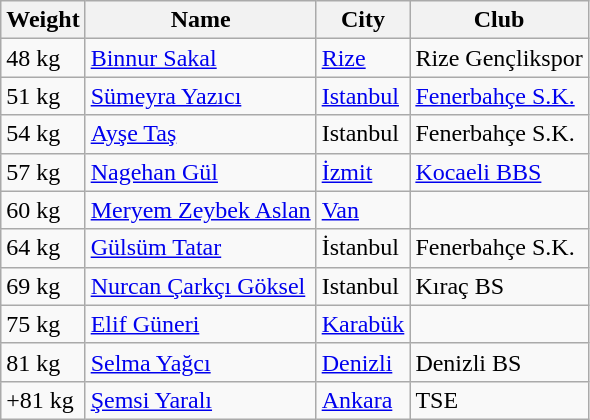<table class="wikitable">
<tr>
<th>Weight</th>
<th>Name</th>
<th>City</th>
<th>Club</th>
</tr>
<tr>
<td>48 kg</td>
<td><a href='#'>Binnur Sakal</a></td>
<td><a href='#'>Rize</a></td>
<td>Rize Gençlikspor</td>
</tr>
<tr>
<td>51 kg</td>
<td><a href='#'>Sümeyra Yazıcı</a></td>
<td><a href='#'>Istanbul</a></td>
<td><a href='#'>Fenerbahçe S.K.</a></td>
</tr>
<tr>
<td>54 kg</td>
<td><a href='#'>Ayşe Taş</a></td>
<td>Istanbul</td>
<td>Fenerbahçe S.K.</td>
</tr>
<tr>
<td>57 kg</td>
<td><a href='#'>Nagehan Gül</a></td>
<td><a href='#'>İzmit</a></td>
<td><a href='#'>Kocaeli BBS</a></td>
</tr>
<tr>
<td>60 kg</td>
<td><a href='#'>Meryem Zeybek Aslan</a></td>
<td><a href='#'>Van</a></td>
<td></td>
</tr>
<tr>
<td>64 kg</td>
<td><a href='#'>Gülsüm Tatar</a></td>
<td>İstanbul</td>
<td>Fenerbahçe S.K.</td>
</tr>
<tr>
<td>69 kg</td>
<td><a href='#'>Nurcan Çarkçı Göksel</a></td>
<td>Istanbul</td>
<td>Kıraç BS</td>
</tr>
<tr>
<td>75 kg</td>
<td><a href='#'>Elif Güneri</a></td>
<td><a href='#'>Karabük</a></td>
<td></td>
</tr>
<tr>
<td>81 kg</td>
<td><a href='#'>Selma Yağcı</a></td>
<td><a href='#'>Denizli</a></td>
<td>Denizli BS</td>
</tr>
<tr>
<td>+81 kg</td>
<td><a href='#'>Şemsi Yaralı</a></td>
<td><a href='#'>Ankara</a></td>
<td>TSE</td>
</tr>
</table>
